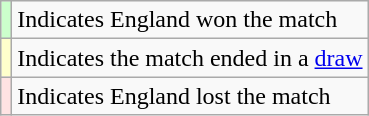<table class="wikitable plainrowheaders">
<tr>
<th scope="row" style="text-align: center; background:#CCFFCC"></th>
<td>Indicates England won the match</td>
</tr>
<tr>
<th scope="row" style="text-align: center; background:#FFFFCC"></th>
<td>Indicates the match ended in a <a href='#'>draw</a></td>
</tr>
<tr>
<th scope="row" style="text-align: center; background:#FFE3E3"></th>
<td>Indicates England lost the match</td>
</tr>
</table>
